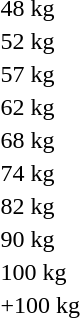<table>
<tr>
<td>48 kg<br></td>
<td></td>
<td></td>
<td></td>
</tr>
<tr>
<td>52 kg<br></td>
<td></td>
<td></td>
<td></td>
</tr>
<tr>
<td>57 kg<br></td>
<td></td>
<td></td>
<td></td>
</tr>
<tr>
<td>62 kg<br></td>
<td></td>
<td></td>
<td></td>
</tr>
<tr>
<td>68 kg<br></td>
<td></td>
<td></td>
<td></td>
</tr>
<tr>
<td>74 kg<br></td>
<td></td>
<td></td>
<td></td>
</tr>
<tr>
<td>82 kg<br></td>
<td></td>
<td></td>
<td></td>
</tr>
<tr>
<td>90 kg<br></td>
<td></td>
<td></td>
<td></td>
</tr>
<tr>
<td>100 kg<br></td>
<td></td>
<td></td>
<td></td>
</tr>
<tr>
<td>+100 kg<br></td>
<td></td>
<td></td>
<td></td>
</tr>
</table>
